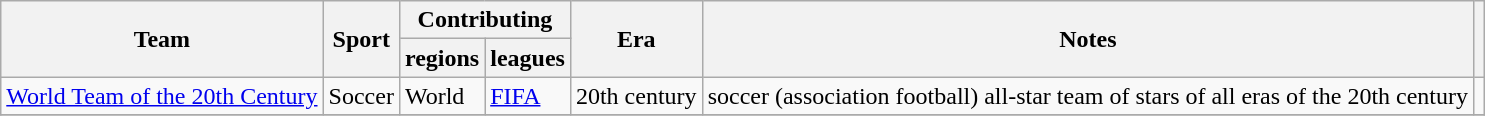<table class=wikitable>
<tr>
<th rowspan=2>Team</th>
<th rowspan=2>Sport</th>
<th colspan=2>Contributing</th>
<th rowspan=2>Era</th>
<th rowspan=2>Notes</th>
<th rowspan=2></th>
</tr>
<tr>
<th>regions</th>
<th>leagues</th>
</tr>
<tr>
<td><a href='#'>World Team of the 20th Century</a></td>
<td>Soccer</td>
<td>World</td>
<td><a href='#'>FIFA</a></td>
<td>20th century</td>
<td>soccer (association football) all-star team of stars of all eras of the 20th century</td>
<td></td>
</tr>
<tr>
</tr>
</table>
